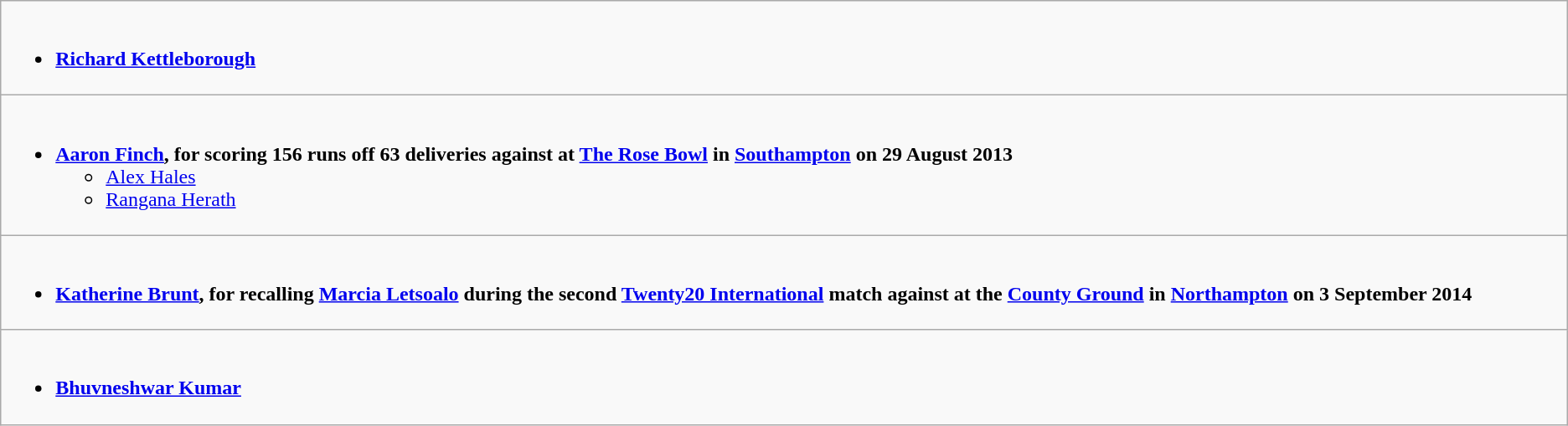<table class="wikitable">
<tr>
<td valign="top" width="50%"><br><ul><li><strong> <a href='#'>Richard Kettleborough</a></strong></li></ul></td>
</tr>
<tr>
<td valign="top" width="50%"><br><ul><li><strong> <a href='#'>Aaron Finch</a>, for scoring 156 runs off 63 deliveries against  at <a href='#'>The Rose Bowl</a> in <a href='#'>Southampton</a> on 29 August 2013</strong><ul><li> <a href='#'>Alex Hales</a></li><li> <a href='#'>Rangana Herath</a></li></ul></li></ul></td>
</tr>
<tr>
<td valign="top" width="50%"><br><ul><li><strong> <a href='#'>Katherine Brunt</a>, for recalling <a href='#'>Marcia Letsoalo</a> during the second <a href='#'>Twenty20 International</a> match against  at the <a href='#'>County Ground</a> in <a href='#'>Northampton</a> on 3 September 2014</strong></li></ul></td>
</tr>
<tr>
<td valign="top" width="50%"><br><ul><li><strong> <a href='#'>Bhuvneshwar Kumar</a></strong></li></ul></td>
</tr>
</table>
